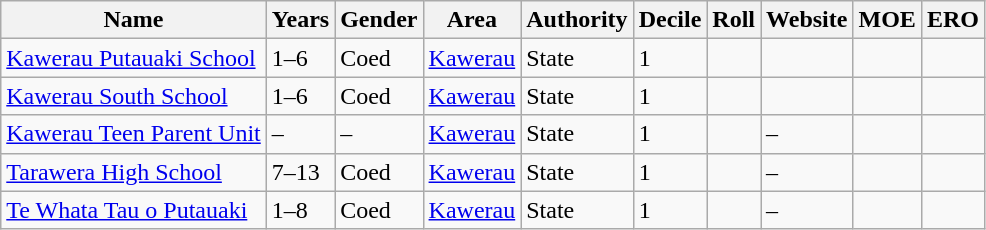<table class="wikitable sortable">
<tr>
<th>Name</th>
<th>Years</th>
<th>Gender</th>
<th>Area</th>
<th>Authority</th>
<th>Decile</th>
<th>Roll</th>
<th>Website</th>
<th>MOE</th>
<th>ERO</th>
</tr>
<tr>
<td><a href='#'>Kawerau Putauaki School</a></td>
<td>1–6</td>
<td>Coed</td>
<td><a href='#'>Kawerau</a></td>
<td>State</td>
<td>1</td>
<td></td>
<td></td>
<td></td>
<td></td>
</tr>
<tr>
<td><a href='#'>Kawerau South School</a></td>
<td>1–6</td>
<td>Coed</td>
<td><a href='#'>Kawerau</a></td>
<td>State</td>
<td>1</td>
<td></td>
<td></td>
<td></td>
<td></td>
</tr>
<tr>
<td><a href='#'>Kawerau Teen Parent Unit</a></td>
<td>–</td>
<td>–</td>
<td><a href='#'>Kawerau</a></td>
<td>State</td>
<td>1</td>
<td></td>
<td>–</td>
<td></td>
<td></td>
</tr>
<tr>
<td><a href='#'>Tarawera High School</a></td>
<td>7–13</td>
<td>Coed</td>
<td><a href='#'>Kawerau</a></td>
<td>State</td>
<td>1</td>
<td></td>
<td>–</td>
<td></td>
<td></td>
</tr>
<tr>
<td><a href='#'>Te Whata Tau o Putauaki</a></td>
<td>1–8</td>
<td>Coed</td>
<td><a href='#'>Kawerau</a></td>
<td>State</td>
<td>1</td>
<td></td>
<td>–</td>
<td></td>
<td></td>
</tr>
</table>
